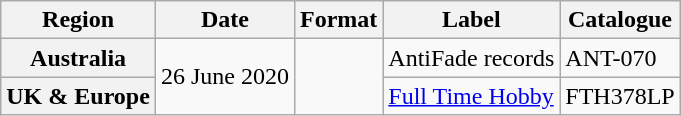<table class="wikitable plainrowheaders">
<tr>
<th scope="col">Region</th>
<th scope="col">Date</th>
<th scope="col">Format</th>
<th scope="col">Label</th>
<th scope="col">Catalogue</th>
</tr>
<tr>
<th scope="row">Australia</th>
<td scope="row" rowspan="2">26 June 2020</td>
<td rowspan="2"></td>
<td>AntiFade records</td>
<td>ANT-070</td>
</tr>
<tr>
<th scope="row">UK & Europe</th>
<td><a href='#'>Full Time Hobby</a></td>
<td>FTH378LP</td>
</tr>
</table>
